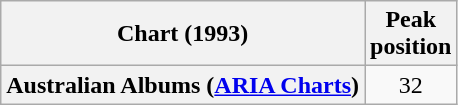<table class="wikitable sortable plainrowheaders" style="text-align:center">
<tr>
<th>Chart (1993)</th>
<th>Peak<br> position</th>
</tr>
<tr>
<th scope="row">Australian Albums (<a href='#'>ARIA Charts</a>)</th>
<td>32</td>
</tr>
</table>
